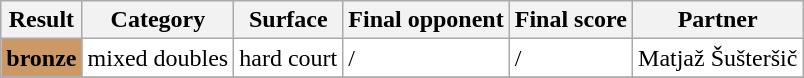<table class=wikitable>
<tr>
<th>Result</th>
<th>Category</th>
<th>Surface</th>
<th>Final opponent</th>
<th>Final score</th>
<th>Partner</th>
</tr>
<tr bgcolor=white>
<th style="background:#c96;"><strong>bronze</strong></th>
<td>mixed doubles</td>
<td>hard court</td>
<td>/</td>
<td>/</td>
<td> Matjaž Šušteršič</td>
</tr>
<tr bgcolor=moccasin>
</tr>
</table>
